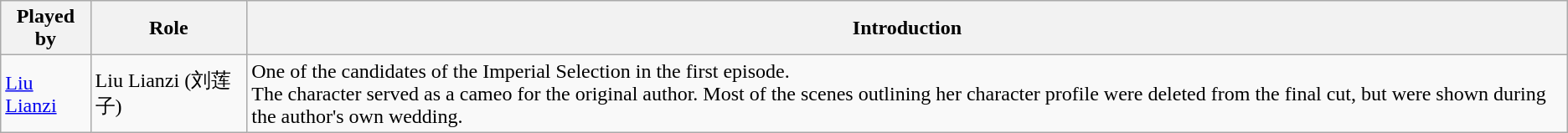<table class="wikitable">
<tr>
<th>Played by</th>
<th>Role</th>
<th>Introduction</th>
</tr>
<tr>
<td><a href='#'>Liu Lianzi</a></td>
<td>Liu Lianzi (刘莲子)</td>
<td>One of the candidates of the Imperial Selection in the first episode.<br>The character served as a cameo for the original author. Most of the scenes outlining her character profile were deleted from the final cut, but were shown during the author's own wedding.</td>
</tr>
</table>
